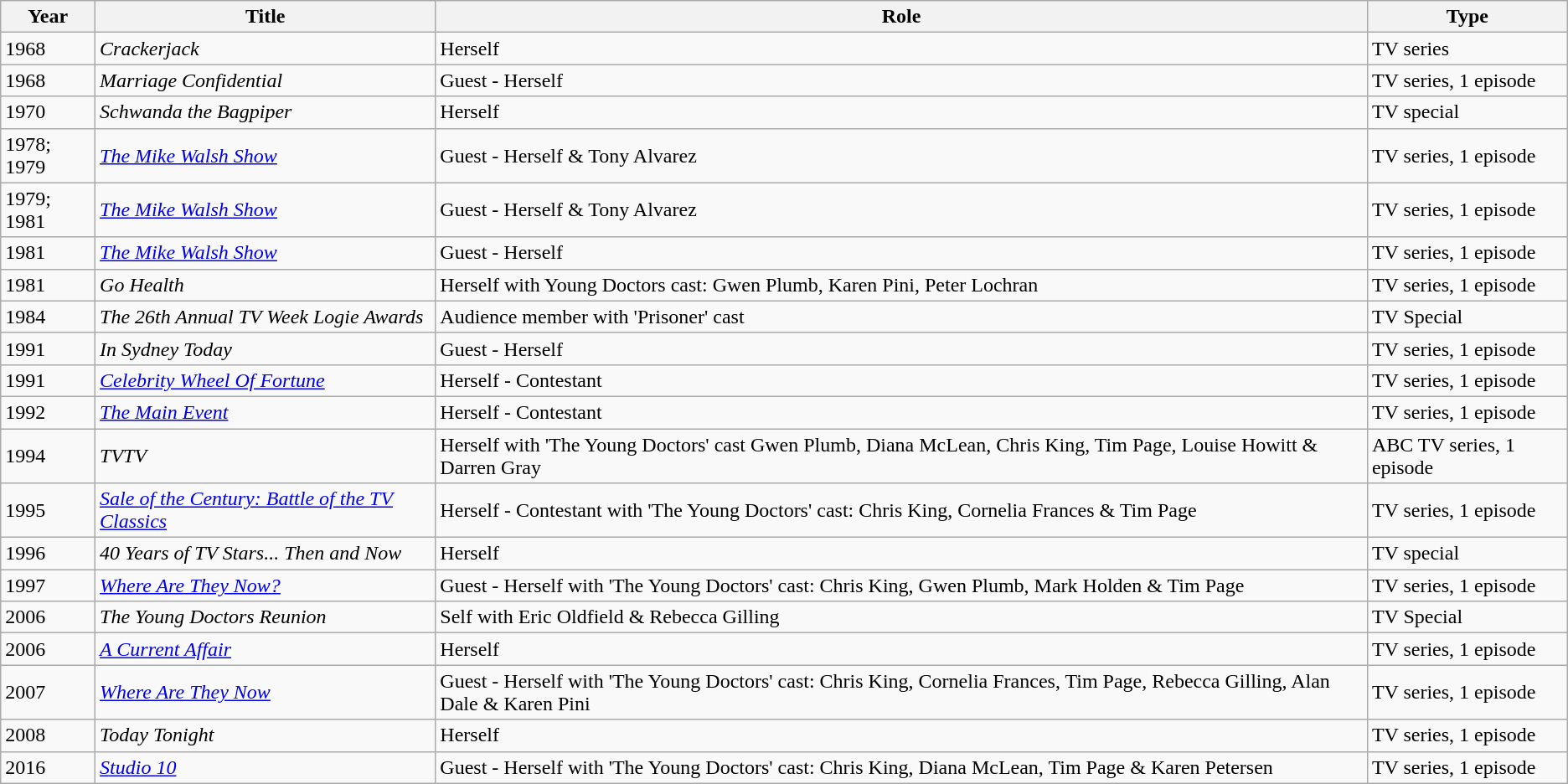<table class="wikitable">
<tr>
<th>Year</th>
<th>Title</th>
<th>Role</th>
<th>Type</th>
</tr>
<tr>
<td>1968</td>
<td><em>Crackerjack</em></td>
<td>Herself</td>
<td>TV series</td>
</tr>
<tr>
<td>1968</td>
<td><em>Marriage Confidential</em></td>
<td>Guest - Herself</td>
<td>TV series, 1 episode</td>
</tr>
<tr>
<td>1970</td>
<td><em>Schwanda the Bagpiper</em></td>
<td>Herself</td>
<td>TV special</td>
</tr>
<tr>
<td>1978; 1979</td>
<td><em><a href='#'>The Mike Walsh Show</a></em></td>
<td>Guest - Herself & Tony Alvarez</td>
<td>TV series, 1 episode</td>
</tr>
<tr>
<td>1979; 1981</td>
<td><em><a href='#'>The Mike Walsh Show</a></em></td>
<td>Guest - Herself & Tony Alvarez</td>
<td>TV series, 1 episode</td>
</tr>
<tr>
<td>1981</td>
<td><em><a href='#'>The Mike Walsh Show</a></em></td>
<td>Guest - Herself</td>
<td>TV series, 1 episode</td>
</tr>
<tr>
<td>1981</td>
<td><em>Go Health</em></td>
<td>Herself with Young Doctors cast: Gwen Plumb, Karen Pini, Peter Lochran</td>
<td>TV series, 1 episode</td>
</tr>
<tr>
<td>1984</td>
<td><em>The 26th Annual TV Week Logie Awards</em></td>
<td>Audience member with 'Prisoner' cast</td>
<td>TV Special</td>
</tr>
<tr>
<td>1991</td>
<td><em>In Sydney Today</em></td>
<td>Guest - Herself</td>
<td>TV series, 1 episode</td>
</tr>
<tr>
<td>1991</td>
<td><em><a href='#'>Celebrity Wheel Of Fortune</a></em></td>
<td>Herself - Contestant</td>
<td>TV series, 1 episode</td>
</tr>
<tr>
<td>1992</td>
<td><em><a href='#'>The Main Event</a></em></td>
<td>Herself - Contestant</td>
<td>TV series, 1 episode</td>
</tr>
<tr>
<td>1994</td>
<td><em>TVTV</em></td>
<td>Herself with 'The Young Doctors' cast Gwen Plumb, Diana McLean, Chris King, Tim Page, Louise Howitt & Darren Gray</td>
<td>ABC TV series, 1 episode</td>
</tr>
<tr>
<td>1995</td>
<td><em><a href='#'>Sale of the Century: Battle of the TV Classics</a></em></td>
<td>Herself - Contestant with 'The Young Doctors' cast: Chris King, Cornelia Frances & Tim Page</td>
<td>TV series, 1 episode</td>
</tr>
<tr>
<td>1996</td>
<td><em>40 Years of TV Stars... Then and Now</em></td>
<td>Herself</td>
<td>TV special</td>
</tr>
<tr>
<td>1997</td>
<td><em><a href='#'>Where Are They Now?</a></em></td>
<td>Guest - Herself with 'The Young Doctors' cast: Chris King, Gwen Plumb, Mark Holden & Tim Page</td>
<td>TV series, 1 episode</td>
</tr>
<tr>
<td>2006</td>
<td><em>The Young Doctors Reunion</em></td>
<td>Self with Eric Oldfield & Rebecca Gilling</td>
<td>TV Special</td>
</tr>
<tr>
<td>2006</td>
<td><em><a href='#'>A Current Affair</a></em></td>
<td>Herself</td>
<td>TV series, 1 episode</td>
</tr>
<tr>
<td>2007</td>
<td><em><a href='#'>Where Are They Now</a></em></td>
<td>Guest - Herself with 'The Young Doctors' cast: Chris King, Cornelia Frances, Tim Page, Rebecca Gilling, Alan Dale & Karen Pini</td>
<td>TV series, 1 episode</td>
</tr>
<tr>
<td>2008</td>
<td><em>Today Tonight</em></td>
<td>Herself</td>
<td>TV series, 1 episode</td>
</tr>
<tr>
<td>2016</td>
<td><em><a href='#'>Studio 10</a></em></td>
<td>Guest - Herself  with 'The Young Doctors' cast: Chris King, Diana McLean, Tim Page & Karen Petersen</td>
<td>TV series, 1 episode</td>
</tr>
</table>
